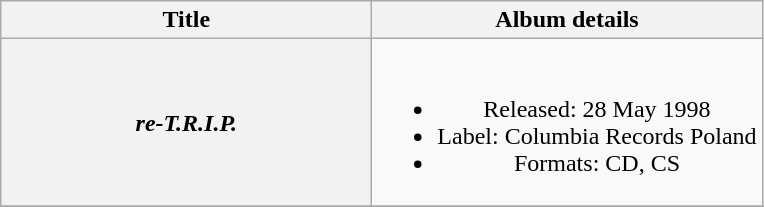<table class="wikitable plainrowheaders" style="text-align:center;">
<tr>
<th scope="col" style="width:15em;">Title</th>
<th scope="col">Album details</th>
</tr>
<tr>
<th scope="row"><em>re-T.R.I.P.</em></th>
<td><br><ul><li>Released: 28 May 1998</li><li>Label: Columbia Records Poland</li><li>Formats: CD, CS</li></ul></td>
</tr>
<tr>
</tr>
</table>
